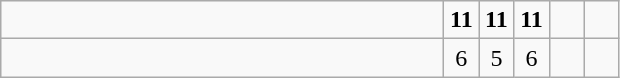<table class="wikitable">
<tr>
<td style="width:18em"><strong></strong></td>
<td align=center style="width:1em"><strong>11</strong></td>
<td align=center style="width:1em"><strong>11</strong></td>
<td align=center style="width:1em"><strong>11</strong></td>
<td align=center style="width:1em"></td>
<td align=center style="width:1em"></td>
</tr>
<tr>
<td style="width:18em"></td>
<td align=center style="width:1em">6</td>
<td align=center style="width:1em">5</td>
<td align=center style="width:1em">6</td>
<td align=center style="width:1em"></td>
<td align=center style="width:1em"></td>
</tr>
</table>
